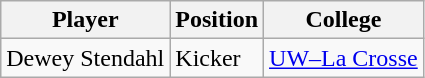<table class="wikitable">
<tr>
<th>Player</th>
<th>Position</th>
<th>College</th>
</tr>
<tr>
<td>Dewey Stendahl</td>
<td>Kicker</td>
<td><a href='#'>UW–La Crosse</a></td>
</tr>
</table>
